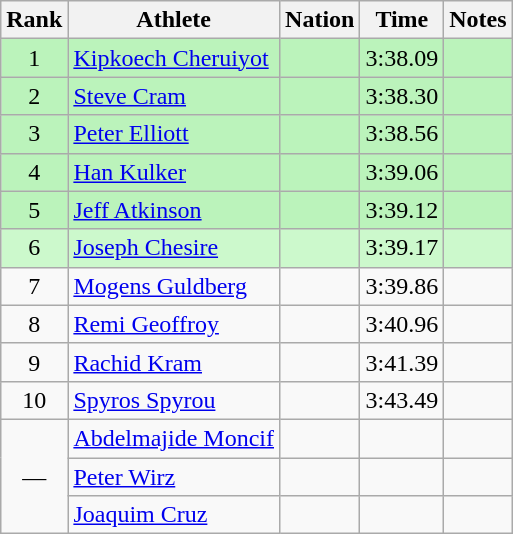<table class="wikitable sortable" style="text-align:center">
<tr>
<th>Rank</th>
<th>Athlete</th>
<th>Nation</th>
<th>Time</th>
<th>Notes</th>
</tr>
<tr style="background:#bbf3bb;">
<td>1</td>
<td align=left><a href='#'>Kipkoech Cheruiyot</a></td>
<td align=left></td>
<td>3:38.09</td>
<td></td>
</tr>
<tr style="background:#bbf3bb;">
<td>2</td>
<td align=left><a href='#'>Steve Cram</a></td>
<td align=left></td>
<td>3:38.30</td>
<td></td>
</tr>
<tr style="background:#bbf3bb;">
<td>3</td>
<td align=left><a href='#'>Peter Elliott</a></td>
<td align=left></td>
<td>3:38.56</td>
<td></td>
</tr>
<tr style="background:#bbf3bb;">
<td>4</td>
<td align=left><a href='#'>Han Kulker</a></td>
<td align=left></td>
<td>3:39.06</td>
<td></td>
</tr>
<tr style="background:#bbf3bb;">
<td>5</td>
<td align=left><a href='#'>Jeff Atkinson</a></td>
<td align=left></td>
<td>3:39.12</td>
<td></td>
</tr>
<tr style="background:#ccf9cc;">
<td>6</td>
<td align=left><a href='#'>Joseph Chesire</a></td>
<td align=left></td>
<td>3:39.17</td>
<td></td>
</tr>
<tr>
<td>7</td>
<td align=left><a href='#'>Mogens Guldberg</a></td>
<td align=left></td>
<td>3:39.86</td>
<td></td>
</tr>
<tr>
<td>8</td>
<td align=left><a href='#'>Remi Geoffroy</a></td>
<td align=left></td>
<td>3:40.96</td>
<td></td>
</tr>
<tr>
<td>9</td>
<td align=left><a href='#'>Rachid Kram</a></td>
<td align=left></td>
<td>3:41.39</td>
<td></td>
</tr>
<tr>
<td>10</td>
<td align=left><a href='#'>Spyros Spyrou</a></td>
<td align=left></td>
<td>3:43.49</td>
<td></td>
</tr>
<tr>
<td rowspan=3 data-sort-value=11>—</td>
<td align=left><a href='#'>Abdelmajide Moncif</a></td>
<td align=left></td>
<td></td>
<td></td>
</tr>
<tr>
<td align=left><a href='#'>Peter Wirz</a></td>
<td align=left></td>
<td></td>
<td></td>
</tr>
<tr>
<td align=left><a href='#'>Joaquim Cruz</a></td>
<td align=left></td>
<td></td>
<td></td>
</tr>
</table>
